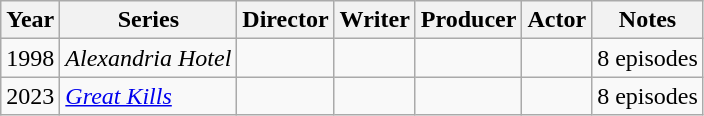<table class="wikitable">
<tr>
<th>Year</th>
<th>Series</th>
<th>Director</th>
<th>Writer</th>
<th>Producer</th>
<th>Actor</th>
<th>Notes</th>
</tr>
<tr>
<td>1998</td>
<td><em>Alexandria Hotel</em></td>
<td></td>
<td></td>
<td></td>
<td></td>
<td>8 episodes</td>
</tr>
<tr>
<td>2023</td>
<td><em><a href='#'>Great Kills</a></em></td>
<td></td>
<td></td>
<td></td>
<td></td>
<td>8 episodes</td>
</tr>
</table>
